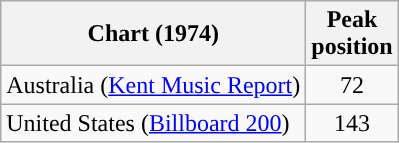<table class="wikitable">
<tr>
<th scope="col">Chart (1974)</th>
<th>Peak<br>position</th>
</tr>
<tr>
<td>Australia (<a href='#'>Kent Music Report</a>)</td>
<td style="text-align:center;">72</td>
</tr>
<tr>
<td>United States (<a href='#'>Billboard 200</a>)</td>
<td style="text-align:center;">143</td>
</tr>
</table>
